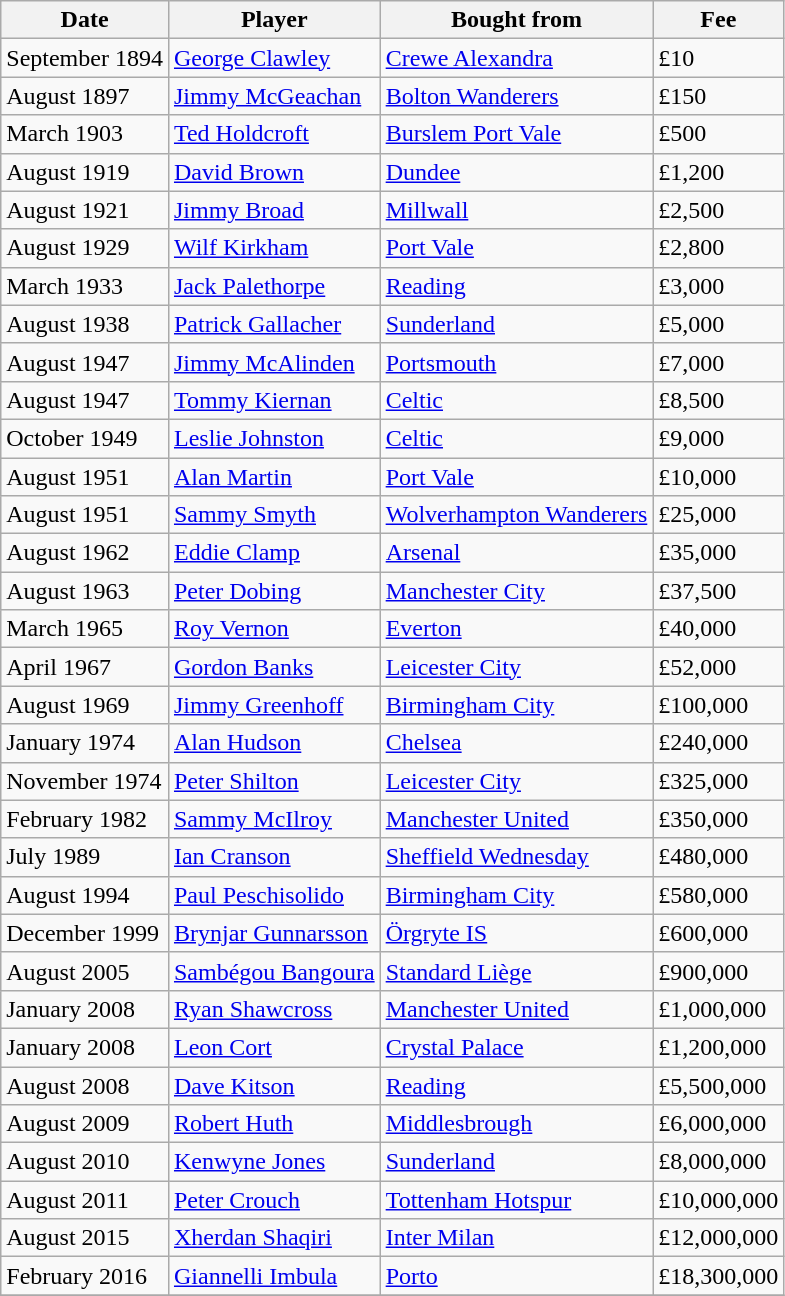<table border="0" class="wikitable">
<tr>
<th>Date</th>
<th>Player</th>
<th>Bought from</th>
<th>Fee</th>
</tr>
<tr>
<td>September 1894</td>
<td> <a href='#'>George Clawley</a></td>
<td><a href='#'>Crewe Alexandra</a></td>
<td>£10</td>
</tr>
<tr>
<td>August 1897</td>
<td> <a href='#'>Jimmy McGeachan</a></td>
<td><a href='#'>Bolton Wanderers</a></td>
<td>£150</td>
</tr>
<tr>
<td>March 1903</td>
<td> <a href='#'>Ted Holdcroft</a></td>
<td><a href='#'>Burslem Port Vale</a></td>
<td>£500</td>
</tr>
<tr>
<td>August 1919</td>
<td> <a href='#'>David Brown</a></td>
<td><a href='#'>Dundee</a></td>
<td>£1,200</td>
</tr>
<tr>
<td>August 1921</td>
<td> <a href='#'>Jimmy Broad</a></td>
<td><a href='#'>Millwall</a></td>
<td>£2,500</td>
</tr>
<tr>
<td>August 1929</td>
<td> <a href='#'>Wilf Kirkham</a></td>
<td><a href='#'>Port Vale</a></td>
<td>£2,800</td>
</tr>
<tr>
<td>March 1933</td>
<td> <a href='#'>Jack Palethorpe</a></td>
<td><a href='#'>Reading</a></td>
<td>£3,000</td>
</tr>
<tr>
<td>August 1938</td>
<td> <a href='#'>Patrick Gallacher</a></td>
<td><a href='#'>Sunderland</a></td>
<td>£5,000</td>
</tr>
<tr>
<td>August 1947</td>
<td> <a href='#'>Jimmy McAlinden</a></td>
<td><a href='#'>Portsmouth</a></td>
<td>£7,000</td>
</tr>
<tr>
<td>August 1947</td>
<td> <a href='#'>Tommy Kiernan</a></td>
<td><a href='#'>Celtic</a></td>
<td>£8,500</td>
</tr>
<tr>
<td>October 1949</td>
<td> <a href='#'>Leslie Johnston</a></td>
<td><a href='#'>Celtic</a></td>
<td>£9,000</td>
</tr>
<tr>
<td>August 1951</td>
<td> <a href='#'>Alan Martin</a></td>
<td><a href='#'>Port Vale</a></td>
<td>£10,000</td>
</tr>
<tr>
<td>August 1951</td>
<td> <a href='#'>Sammy Smyth</a></td>
<td><a href='#'>Wolverhampton Wanderers</a></td>
<td>£25,000</td>
</tr>
<tr>
<td>August 1962</td>
<td> <a href='#'>Eddie Clamp</a></td>
<td><a href='#'>Arsenal</a></td>
<td>£35,000</td>
</tr>
<tr>
<td>August 1963</td>
<td> <a href='#'>Peter Dobing</a></td>
<td><a href='#'>Manchester City</a></td>
<td>£37,500</td>
</tr>
<tr>
<td>March 1965</td>
<td> <a href='#'>Roy Vernon</a></td>
<td><a href='#'>Everton</a></td>
<td>£40,000</td>
</tr>
<tr>
<td>April 1967</td>
<td> <a href='#'>Gordon Banks</a></td>
<td><a href='#'>Leicester City</a></td>
<td>£52,000</td>
</tr>
<tr>
<td>August 1969</td>
<td> <a href='#'>Jimmy Greenhoff</a></td>
<td><a href='#'>Birmingham City</a></td>
<td>£100,000</td>
</tr>
<tr>
<td>January 1974</td>
<td> <a href='#'>Alan Hudson</a></td>
<td><a href='#'>Chelsea</a></td>
<td>£240,000</td>
</tr>
<tr>
<td>November 1974</td>
<td> <a href='#'>Peter Shilton</a></td>
<td><a href='#'>Leicester City</a></td>
<td>£325,000</td>
</tr>
<tr>
<td>February 1982</td>
<td> <a href='#'>Sammy McIlroy</a></td>
<td><a href='#'>Manchester United</a></td>
<td>£350,000</td>
</tr>
<tr>
<td>July 1989</td>
<td> <a href='#'>Ian Cranson</a></td>
<td><a href='#'>Sheffield Wednesday</a></td>
<td>£480,000</td>
</tr>
<tr>
<td>August 1994</td>
<td> <a href='#'>Paul Peschisolido</a></td>
<td><a href='#'>Birmingham City</a></td>
<td>£580,000</td>
</tr>
<tr>
<td>December 1999</td>
<td> <a href='#'>Brynjar Gunnarsson</a></td>
<td><a href='#'>Örgryte IS</a></td>
<td>£600,000</td>
</tr>
<tr>
<td>August 2005</td>
<td> <a href='#'>Sambégou Bangoura</a></td>
<td><a href='#'>Standard Liège</a></td>
<td>£900,000</td>
</tr>
<tr>
<td>January 2008</td>
<td> <a href='#'>Ryan Shawcross</a></td>
<td><a href='#'>Manchester United</a></td>
<td>£1,000,000</td>
</tr>
<tr>
<td>January 2008</td>
<td> <a href='#'>Leon Cort</a></td>
<td><a href='#'>Crystal Palace</a></td>
<td>£1,200,000</td>
</tr>
<tr>
<td>August 2008</td>
<td> <a href='#'>Dave Kitson</a></td>
<td><a href='#'>Reading</a></td>
<td>£5,500,000</td>
</tr>
<tr>
<td>August 2009</td>
<td> <a href='#'>Robert Huth</a></td>
<td><a href='#'>Middlesbrough</a></td>
<td>£6,000,000</td>
</tr>
<tr>
<td>August 2010</td>
<td> <a href='#'>Kenwyne Jones</a></td>
<td><a href='#'>Sunderland</a></td>
<td>£8,000,000</td>
</tr>
<tr>
<td>August 2011</td>
<td> <a href='#'>Peter Crouch</a></td>
<td><a href='#'>Tottenham Hotspur</a></td>
<td>£10,000,000</td>
</tr>
<tr>
<td>August 2015</td>
<td> <a href='#'>Xherdan Shaqiri</a></td>
<td><a href='#'>Inter Milan</a></td>
<td>£12,000,000</td>
</tr>
<tr>
<td>February 2016</td>
<td> <a href='#'>Giannelli Imbula</a></td>
<td><a href='#'>Porto</a></td>
<td>£18,300,000</td>
</tr>
<tr>
</tr>
</table>
